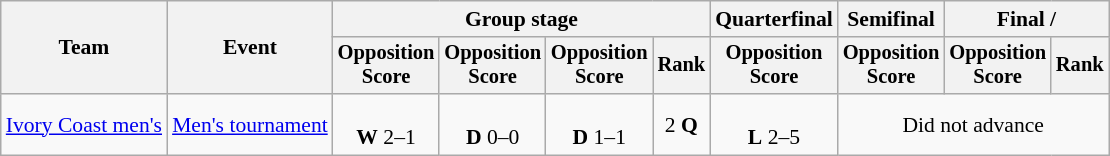<table class="wikitable" style="font-size:90%">
<tr>
<th rowspan=2>Team</th>
<th rowspan=2>Event</th>
<th colspan=4>Group stage</th>
<th>Quarterfinal</th>
<th>Semifinal</th>
<th colspan=2>Final / </th>
</tr>
<tr style="font-size:95%">
<th>Opposition<br>Score</th>
<th>Opposition<br>Score</th>
<th>Opposition<br>Score</th>
<th>Rank</th>
<th>Opposition<br>Score</th>
<th>Opposition<br>Score</th>
<th>Opposition<br>Score</th>
<th>Rank</th>
</tr>
<tr align=center>
<td align=left><a href='#'>Ivory Coast men's</a></td>
<td align=left><a href='#'>Men's tournament</a></td>
<td><br><strong>W</strong> 2–1</td>
<td><br><strong>D</strong> 0–0</td>
<td><br><strong>D</strong> 1–1</td>
<td>2 <strong>Q</strong></td>
<td><br><strong>L</strong> 2–5</td>
<td colspan=3>Did not advance</td>
</tr>
</table>
